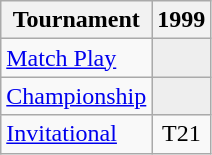<table class="wikitable" style="text-align:center;">
<tr>
<th>Tournament</th>
<th>1999</th>
</tr>
<tr>
<td align="left"><a href='#'>Match Play</a></td>
<td style="background:#eeeeee;"></td>
</tr>
<tr>
<td align="left"><a href='#'>Championship</a></td>
<td style="background:#eeeeee;"></td>
</tr>
<tr>
<td align="left"><a href='#'>Invitational</a></td>
<td>T21</td>
</tr>
</table>
